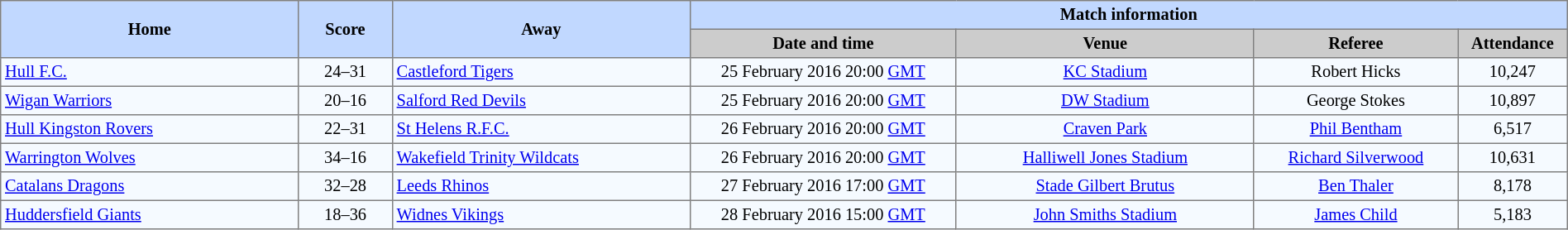<table border=1 style="border-collapse:collapse; font-size:85%; text-align:center;" cellpadding=3 cellspacing=0 width=100%>
<tr bgcolor=#C1D8FF>
<th rowspan=2 width=19%>Home</th>
<th rowspan=2 width=6%>Score</th>
<th rowspan=2 width=19%>Away</th>
<th colspan=6>Match information</th>
</tr>
<tr bgcolor=#CCCCCC>
<th width=17%>Date and time</th>
<th width=19%>Venue</th>
<th width=13%>Referee</th>
<th width=7%>Attendance</th>
</tr>
<tr bgcolor=#F5FAFF>
<td align=left> <a href='#'>Hull F.C.</a></td>
<td>24–31</td>
<td align=left> <a href='#'>Castleford Tigers</a></td>
<td>25 February 2016 20:00 <a href='#'>GMT</a></td>
<td><a href='#'>KC Stadium</a></td>
<td>Robert Hicks</td>
<td>10,247</td>
</tr>
<tr bgcolor=#F5FAFF>
<td align=left> <a href='#'>Wigan Warriors</a></td>
<td>20–16</td>
<td align=left> <a href='#'>Salford Red Devils</a></td>
<td>25 February 2016 20:00 <a href='#'>GMT</a></td>
<td><a href='#'>DW Stadium</a></td>
<td>George Stokes</td>
<td>10,897</td>
</tr>
<tr bgcolor=#F5FAFF>
<td align=left> <a href='#'>Hull Kingston Rovers</a></td>
<td>22–31</td>
<td align=left> <a href='#'>St Helens R.F.C.</a></td>
<td>26 February 2016 20:00 <a href='#'>GMT</a></td>
<td><a href='#'>Craven Park</a></td>
<td><a href='#'>Phil Bentham</a></td>
<td>6,517</td>
</tr>
<tr bgcolor=#F5FAFF>
<td align=left> <a href='#'>Warrington Wolves</a></td>
<td>34–16</td>
<td align=left> <a href='#'>Wakefield Trinity Wildcats</a></td>
<td>26 February 2016 20:00 <a href='#'>GMT</a></td>
<td><a href='#'>Halliwell Jones Stadium</a></td>
<td><a href='#'>Richard Silverwood</a></td>
<td>10,631</td>
</tr>
<tr bgcolor=#F5FAFF>
<td align=left> <a href='#'>Catalans Dragons</a></td>
<td>32–28</td>
<td align=left> <a href='#'>Leeds Rhinos</a></td>
<td>27 February 2016 17:00 <a href='#'>GMT</a></td>
<td><a href='#'>Stade Gilbert Brutus</a></td>
<td><a href='#'>Ben Thaler</a></td>
<td>8,178</td>
</tr>
<tr bgcolor=#F5FAFF>
<td align=left> <a href='#'>Huddersfield Giants</a></td>
<td>18–36</td>
<td align=left> <a href='#'>Widnes Vikings</a></td>
<td>28 February 2016 15:00 <a href='#'>GMT</a></td>
<td><a href='#'>John Smiths Stadium</a></td>
<td><a href='#'>James Child</a></td>
<td>5,183</td>
</tr>
</table>
